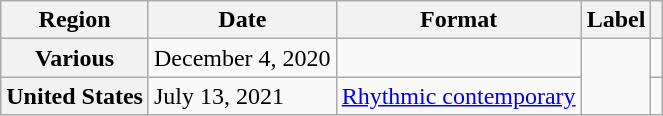<table class="wikitable plainrowheaders">
<tr>
<th scope="col">Region</th>
<th scope="col">Date</th>
<th scope="col">Format</th>
<th scope="col">Label</th>
<th scope="col"></th>
</tr>
<tr>
<th scope="row">Various</th>
<td>December 4, 2020</td>
<td></td>
<td rowspan="2"></td>
<td></td>
</tr>
<tr>
<th scope="row">United States</th>
<td>July 13, 2021</td>
<td><a href='#'>Rhythmic contemporary</a></td>
<td></td>
</tr>
</table>
